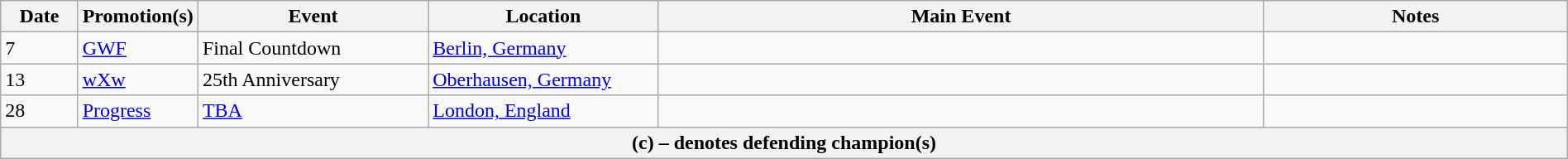<table class="wikitable" style="width:100%;">
<tr>
<th width="5%">Date</th>
<th width="5%">Promotion(s)</th>
<th style="width:15%;">Event</th>
<th style="width:15%;">Location</th>
<th style="width:40%;">Main Event</th>
<th style="width:20%;">Notes</th>
</tr>
<tr>
<td>7</td>
<td><a href='#'>GWF</a></td>
<td>Final Countdown</td>
<td><a href='#'>Berlin, Germany</a></td>
<td></td>
<td></td>
</tr>
<tr>
<td>13</td>
<td><a href='#'>wXw</a></td>
<td>25th Anniversary</td>
<td><a href='#'>Oberhausen, Germany</a></td>
<td></td>
<td></td>
</tr>
<tr>
<td>28</td>
<td><a href='#'>Progress</a></td>
<td><a href='#'>TBA</a></td>
<td><a href='#'>London, England</a></td>
<td></td>
<td></td>
</tr>
<tr>
<th colspan="6">(c) – denotes defending champion(s)</th>
</tr>
</table>
